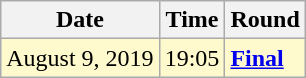<table class="wikitable">
<tr>
<th>Date</th>
<th>Time</th>
<th>Round</th>
</tr>
<tr style=background:lemonchiffon>
<td>August 9, 2019</td>
<td>19:05</td>
<td><strong><a href='#'>Final</a></strong></td>
</tr>
</table>
